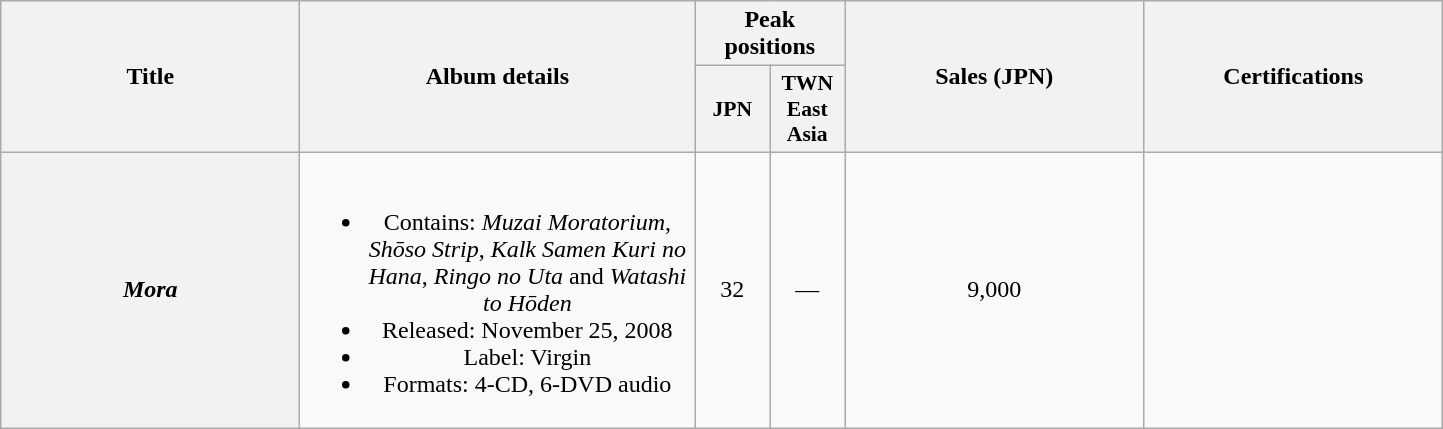<table class="wikitable plainrowheaders" style="text-align:center;">
<tr>
<th style="width:12em;" rowspan="2">Title</th>
<th style="width:16em;" rowspan="2">Album details</th>
<th colspan="2">Peak positions</th>
<th style="width:12em;" rowspan="2">Sales (JPN)</th>
<th style="width:12em;" rowspan="2">Certifications</th>
</tr>
<tr>
<th scope="col" style="width:3em;font-size:90%;">JPN<br></th>
<th scope="col" style="width:3em;font-size:90%;">TWN East Asia<br></th>
</tr>
<tr>
<th scope="row"><em>Mora</em></th>
<td><br><ul><li>Contains: <em>Muzai Moratorium</em>, <em>Shōso Strip</em>, <em>Kalk Samen Kuri no Hana</em>, <em>Ringo no Uta</em> and <em>Watashi to Hōden</em></li><li>Released: November 25, 2008 </li><li>Label: Virgin</li><li>Formats: 4-CD, 6-DVD audio</li></ul></td>
<td>32</td>
<td>—</td>
<td>9,000</td>
<td align="left"></td>
</tr>
</table>
